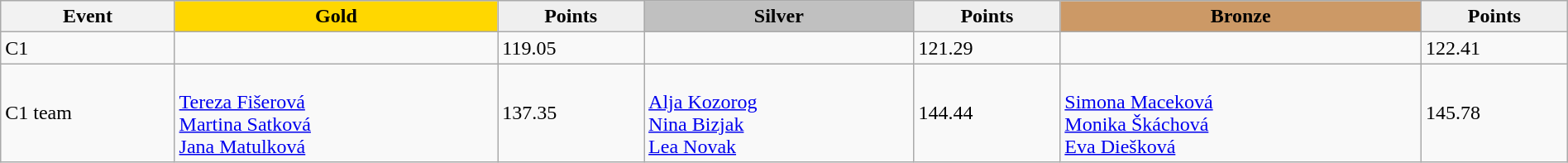<table class="wikitable" width=100%>
<tr>
<th>Event</th>
<td align=center bgcolor="gold"><strong>Gold</strong></td>
<td align=center bgcolor="EFEFEF"><strong>Points</strong></td>
<td align=center bgcolor="silver"><strong>Silver</strong></td>
<td align=center bgcolor="EFEFEF"><strong>Points</strong></td>
<td align=center bgcolor="CC9966"><strong>Bronze</strong></td>
<td align=center bgcolor="EFEFEF"><strong>Points</strong></td>
</tr>
<tr>
<td>C1</td>
<td></td>
<td>119.05</td>
<td></td>
<td>121.29</td>
<td></td>
<td>122.41</td>
</tr>
<tr>
<td>C1 team</td>
<td><br><a href='#'>Tereza Fišerová</a><br><a href='#'>Martina Satková</a><br><a href='#'>Jana Matulková</a></td>
<td>137.35</td>
<td><br><a href='#'>Alja Kozorog</a><br><a href='#'>Nina Bizjak</a><br><a href='#'>Lea Novak</a></td>
<td>144.44</td>
<td><br><a href='#'>Simona Maceková</a><br><a href='#'>Monika Škáchová</a><br><a href='#'>Eva Diešková</a></td>
<td>145.78</td>
</tr>
</table>
